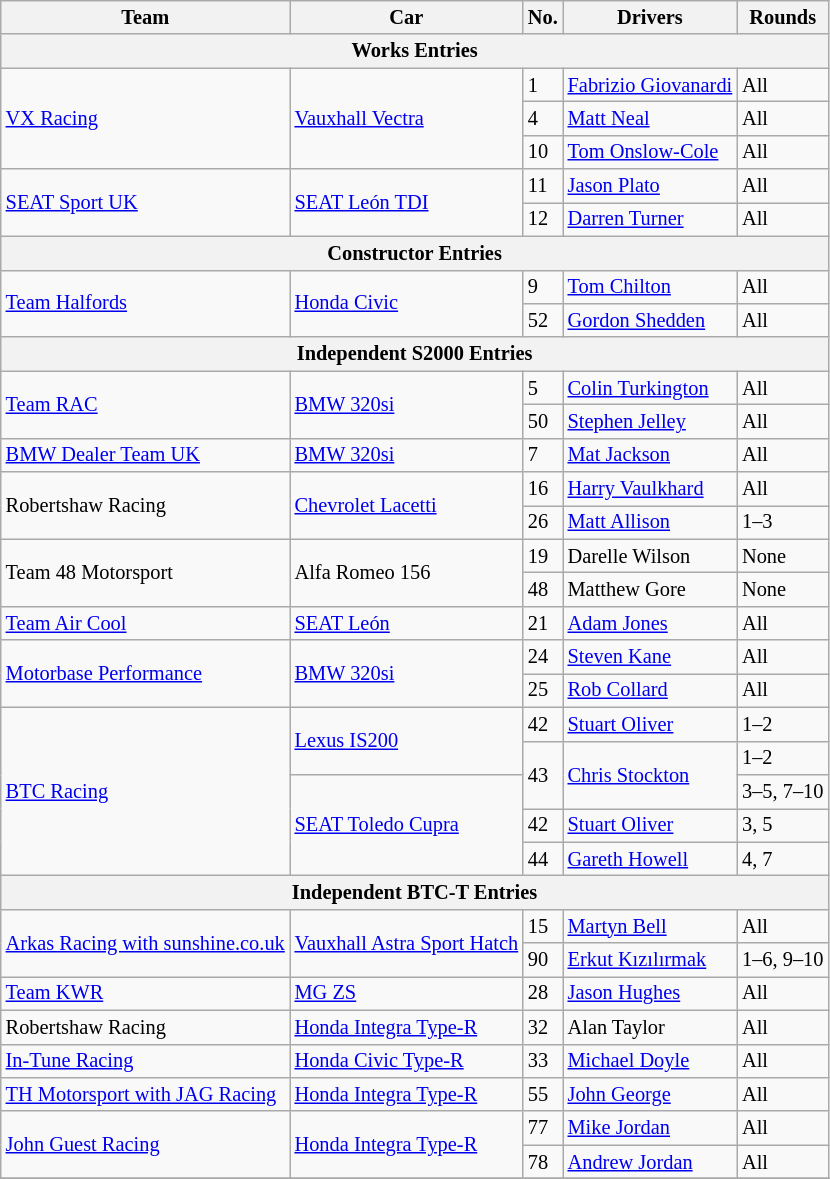<table class="wikitable sortable" style="font-size: 85%">
<tr>
<th>Team</th>
<th>Car</th>
<th>No.</th>
<th>Drivers</th>
<th>Rounds</th>
</tr>
<tr>
<th colspan=5>Works Entries</th>
</tr>
<tr>
<td rowspan=3> <a href='#'>VX Racing</a></td>
<td rowspan=3><a href='#'>Vauxhall Vectra</a></td>
<td>1</td>
<td nowrap> <a href='#'>Fabrizio Giovanardi</a></td>
<td>All</td>
</tr>
<tr>
<td>4</td>
<td> <a href='#'>Matt Neal</a></td>
<td>All</td>
</tr>
<tr>
<td>10</td>
<td> <a href='#'>Tom Onslow-Cole</a></td>
<td>All</td>
</tr>
<tr>
<td rowspan=2> <a href='#'>SEAT Sport UK</a></td>
<td rowspan=2><a href='#'>SEAT León TDI</a></td>
<td>11</td>
<td> <a href='#'>Jason Plato</a></td>
<td>All</td>
</tr>
<tr>
<td>12</td>
<td> <a href='#'>Darren Turner</a></td>
<td>All</td>
</tr>
<tr>
<th colspan=5>Constructor Entries</th>
</tr>
<tr>
<td rowspan=2> <a href='#'>Team Halfords</a></td>
<td rowspan=2><a href='#'>Honda Civic</a></td>
<td>9</td>
<td> <a href='#'>Tom Chilton</a></td>
<td>All</td>
</tr>
<tr>
<td>52</td>
<td> <a href='#'>Gordon Shedden</a></td>
<td>All</td>
</tr>
<tr>
<th colspan=5>Independent S2000 Entries</th>
</tr>
<tr>
<td rowspan=2> <a href='#'>Team RAC</a></td>
<td rowspan=2><a href='#'>BMW 320si</a></td>
<td>5</td>
<td> <a href='#'>Colin Turkington</a></td>
<td>All</td>
</tr>
<tr>
<td>50</td>
<td> <a href='#'>Stephen Jelley</a></td>
<td>All</td>
</tr>
<tr>
<td> <a href='#'>BMW Dealer Team UK</a></td>
<td><a href='#'>BMW 320si</a></td>
<td>7</td>
<td> <a href='#'>Mat Jackson</a></td>
<td>All</td>
</tr>
<tr>
<td rowspan=2> Robertshaw Racing</td>
<td rowspan=2><a href='#'>Chevrolet Lacetti</a></td>
<td>16</td>
<td> <a href='#'>Harry Vaulkhard</a></td>
<td>All</td>
</tr>
<tr>
<td>26</td>
<td> <a href='#'>Matt Allison</a></td>
<td>1–3</td>
</tr>
<tr>
<td rowspan="2">Team 48 Motorsport</td>
<td rowspan="2">Alfa Romeo 156</td>
<td>19</td>
<td>  Darelle Wilson</td>
<td>None</td>
</tr>
<tr>
<td>48</td>
<td> Matthew Gore</td>
<td>None</td>
</tr>
<tr>
<td> <a href='#'>Team Air Cool</a></td>
<td><a href='#'>SEAT León</a></td>
<td>21</td>
<td> <a href='#'>Adam Jones</a></td>
<td>All</td>
</tr>
<tr>
<td rowspan=2> <a href='#'>Motorbase Performance</a></td>
<td rowspan=2><a href='#'>BMW 320si</a></td>
<td>24</td>
<td> <a href='#'>Steven Kane</a></td>
<td>All</td>
</tr>
<tr>
<td>25</td>
<td> <a href='#'>Rob Collard</a></td>
<td>All</td>
</tr>
<tr>
<td rowspan=5> <a href='#'>BTC Racing</a></td>
<td rowspan=2><a href='#'>Lexus IS200</a></td>
<td>42</td>
<td> <a href='#'>Stuart Oliver</a></td>
<td>1–2</td>
</tr>
<tr>
<td rowspan=2>43</td>
<td rowspan=2> <a href='#'>Chris Stockton</a></td>
<td>1–2</td>
</tr>
<tr>
<td rowspan=3><a href='#'>SEAT Toledo Cupra</a></td>
<td>3–5, 7–10</td>
</tr>
<tr>
<td>42</td>
<td> <a href='#'>Stuart Oliver</a></td>
<td>3, 5</td>
</tr>
<tr>
<td>44</td>
<td> <a href='#'>Gareth Howell</a></td>
<td>4, 7</td>
</tr>
<tr>
<th colspan=5>Independent BTC-T Entries</th>
</tr>
<tr>
<td rowspan=2 nowrap> <a href='#'>Arkas Racing with sunshine.co.uk</a></td>
<td rowspan=2 nowrap><a href='#'>Vauxhall Astra Sport Hatch</a></td>
<td>15</td>
<td> <a href='#'>Martyn Bell</a></td>
<td>All</td>
</tr>
<tr>
<td>90</td>
<td> <a href='#'>Erkut Kızılırmak</a></td>
<td nowrap>1–6, 9–10</td>
</tr>
<tr>
<td> <a href='#'>Team KWR</a></td>
<td><a href='#'>MG ZS</a></td>
<td>28</td>
<td> <a href='#'>Jason Hughes</a></td>
<td>All</td>
</tr>
<tr>
<td> Robertshaw Racing</td>
<td><a href='#'>Honda Integra Type-R</a></td>
<td>32</td>
<td> Alan Taylor</td>
<td>All</td>
</tr>
<tr>
<td> <a href='#'>In-Tune Racing</a></td>
<td><a href='#'>Honda Civic Type-R</a></td>
<td>33</td>
<td> <a href='#'>Michael Doyle</a></td>
<td>All</td>
</tr>
<tr>
<td nowrap> <a href='#'>TH Motorsport with JAG Racing</a></td>
<td><a href='#'>Honda Integra Type-R</a></td>
<td>55</td>
<td> <a href='#'>John George</a></td>
<td>All</td>
</tr>
<tr>
<td rowspan=2> <a href='#'>John Guest Racing</a></td>
<td rowspan=2><a href='#'>Honda Integra Type-R</a></td>
<td>77</td>
<td> <a href='#'>Mike Jordan</a></td>
<td>All</td>
</tr>
<tr>
<td>78</td>
<td> <a href='#'>Andrew Jordan</a></td>
<td>All</td>
</tr>
<tr>
</tr>
</table>
